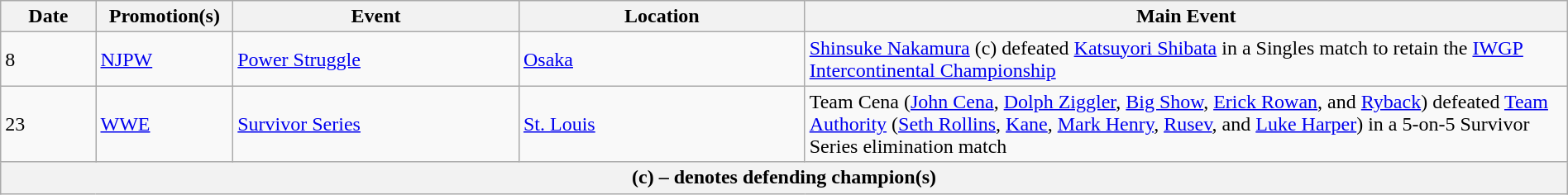<table class="wikitable" style="width:100%;">
<tr>
<th width=5%>Date</th>
<th width=5%>Promotion(s)</th>
<th width=15%>Event</th>
<th width=15%>Location</th>
<th width=40%>Main Event</th>
</tr>
<tr>
<td>8</td>
<td><a href='#'>NJPW</a></td>
<td><a href='#'>Power Struggle</a></td>
<td><a href='#'>Osaka</a></td>
<td><a href='#'>Shinsuke Nakamura</a> (c) defeated <a href='#'>Katsuyori Shibata</a> in a Singles match to retain the <a href='#'>IWGP Intercontinental Championship</a></td>
</tr>
<tr>
<td>23</td>
<td><a href='#'>WWE</a></td>
<td><a href='#'>Survivor Series</a></td>
<td><a href='#'>St. Louis</a></td>
<td>Team Cena (<a href='#'>John Cena</a>, <a href='#'>Dolph Ziggler</a>, <a href='#'>Big Show</a>, <a href='#'>Erick Rowan</a>, and <a href='#'>Ryback</a>) defeated <a href='#'>Team Authority</a> (<a href='#'>Seth Rollins</a>, <a href='#'>Kane</a>, <a href='#'>Mark Henry</a>, <a href='#'>Rusev</a>, and <a href='#'>Luke Harper</a>) in a 5-on-5 Survivor Series elimination match<br></td>
</tr>
<tr>
<th colspan="6">(c) – denotes defending champion(s)</th>
</tr>
</table>
